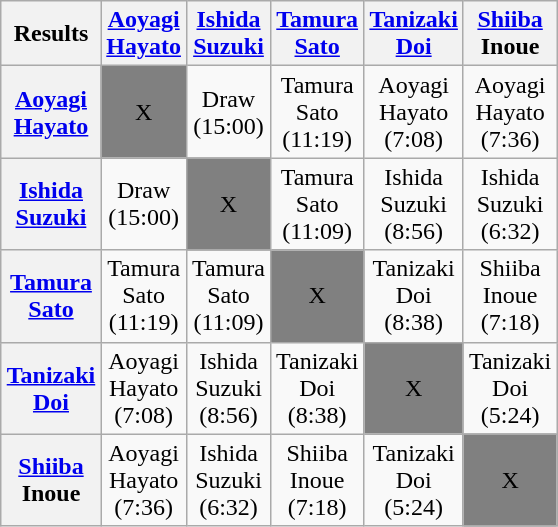<table class="wikitable" style="text-align:center; margin: 1em auto 1em auto">
<tr>
<th>Results</th>
<th><a href='#'>Aoyagi</a><br><a href='#'>Hayato</a></th>
<th><a href='#'>Ishida</a><br><a href='#'>Suzuki</a></th>
<th><a href='#'>Tamura</a><br><a href='#'>Sato</a></th>
<th><a href='#'>Tanizaki</a><br><a href='#'>Doi</a></th>
<th><a href='#'>Shiiba</a><br>Inoue</th>
</tr>
<tr>
<th><a href='#'>Aoyagi</a><br><a href='#'>Hayato</a></th>
<td bgcolor=grey>X</td>
<td>Draw<br>(15:00)</td>
<td>Tamura<br>Sato<br>(11:19)</td>
<td>Aoyagi<br>Hayato<br>(7:08)</td>
<td>Aoyagi<br>Hayato<br>(7:36)</td>
</tr>
<tr>
<th><a href='#'>Ishida</a><br><a href='#'>Suzuki</a></th>
<td>Draw<br>(15:00)</td>
<td bgcolor=grey>X</td>
<td>Tamura<br>Sato<br>(11:09)</td>
<td>Ishida<br>Suzuki<br>(8:56)</td>
<td>Ishida<br>Suzuki<br>(6:32)</td>
</tr>
<tr>
<th><a href='#'>Tamura</a><br><a href='#'>Sato</a></th>
<td>Tamura<br>Sato<br>(11:19)</td>
<td>Tamura<br>Sato<br>(11:09)</td>
<td bgcolor=grey>X</td>
<td>Tanizaki<br>Doi<br>(8:38)</td>
<td>Shiiba<br>Inoue<br>(7:18)</td>
</tr>
<tr>
<th><a href='#'>Tanizaki</a><br><a href='#'>Doi</a></th>
<td>Aoyagi<br>Hayato<br>(7:08)</td>
<td>Ishida<br>Suzuki<br>(8:56)</td>
<td>Tanizaki<br>Doi<br>(8:38)</td>
<td bgcolor=grey>X</td>
<td>Tanizaki<br>Doi<br>(5:24)</td>
</tr>
<tr>
<th><a href='#'>Shiiba</a><br>Inoue</th>
<td>Aoyagi<br>Hayato<br>(7:36)</td>
<td>Ishida<br>Suzuki<br>(6:32)</td>
<td>Shiiba<br>Inoue<br>(7:18)</td>
<td>Tanizaki<br>Doi<br>(5:24)</td>
<td bgcolor=grey>X</td>
</tr>
</table>
